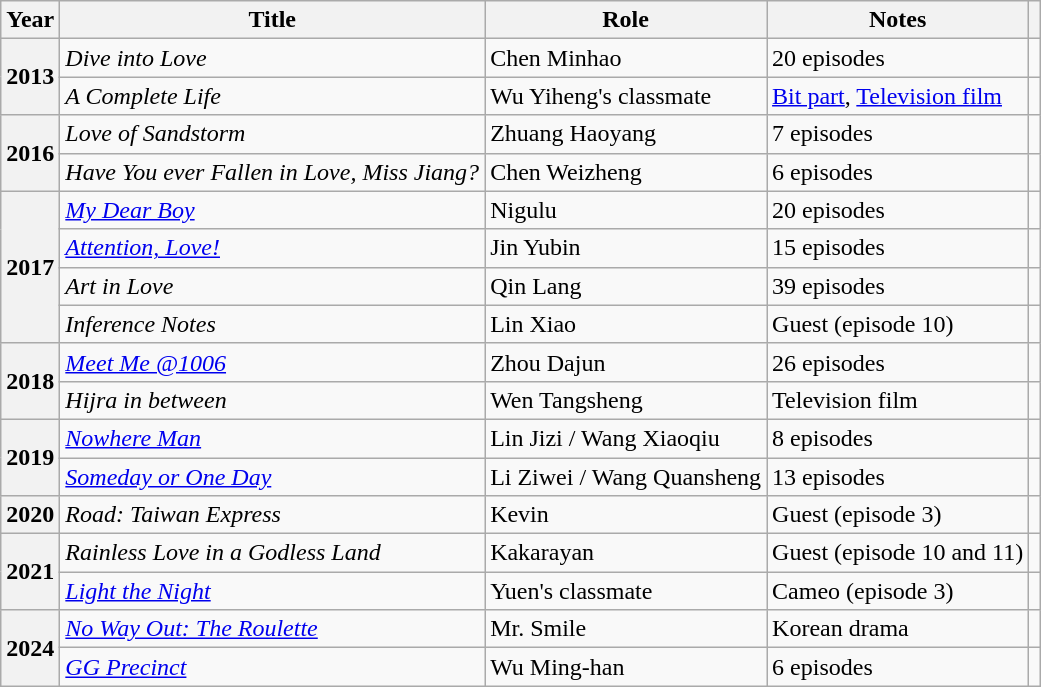<table class="wikitable sortable plainrowheaders">
<tr>
<th scope="col">Year</th>
<th scope="col">Title</th>
<th scope="col">Role</th>
<th scope="col" class="unsortable">Notes</th>
<th scope="col" class="unsortable"></th>
</tr>
<tr>
<th scope="row" rowspan="2">2013</th>
<td><em>Dive into Love</em></td>
<td>Chen Minhao</td>
<td>20 episodes</td>
<td style="text-align:center;"></td>
</tr>
<tr>
<td><em>A Complete Life</em></td>
<td>Wu Yiheng's classmate</td>
<td><a href='#'>Bit part</a>, <a href='#'>Television film</a></td>
<td style="text-align:center;"></td>
</tr>
<tr>
<th scope="row" rowspan="2">2016</th>
<td><em>Love of Sandstorm</em></td>
<td>Zhuang Haoyang</td>
<td>7 episodes</td>
<td style="text-align:center;"></td>
</tr>
<tr>
<td><em>Have You ever Fallen in Love, Miss Jiang?</em></td>
<td>Chen Weizheng</td>
<td>6 episodes</td>
<td style="text-align:center;"></td>
</tr>
<tr>
<th scope="row" rowspan="4">2017</th>
<td><em><a href='#'>My Dear Boy</a></em></td>
<td>Nigulu</td>
<td>20 episodes</td>
<td style="text-align:center;"></td>
</tr>
<tr>
<td><em><a href='#'>Attention, Love!</a></em></td>
<td>Jin Yubin</td>
<td>15 episodes</td>
<td style="text-align:center;"></td>
</tr>
<tr>
<td><em>Art in Love</em></td>
<td>Qin Lang</td>
<td>39 episodes</td>
<td style="text-align:center;"></td>
</tr>
<tr>
<td><em>Inference Notes</em></td>
<td>Lin Xiao</td>
<td>Guest (episode 10)</td>
<td style="text-align:center;"></td>
</tr>
<tr>
<th scope="row" rowspan="2">2018</th>
<td><em><a href='#'>Meet Me @1006</a></em></td>
<td>Zhou Dajun</td>
<td>26 episodes</td>
<td style="text-align:center;"></td>
</tr>
<tr>
<td><em>Hijra in between</em></td>
<td>Wen Tangsheng</td>
<td>Television film</td>
<td style="text-align:center;"></td>
</tr>
<tr>
<th scope="row" rowspan="2">2019</th>
<td><em><a href='#'>Nowhere Man</a></em></td>
<td>Lin Jizi / Wang Xiaoqiu</td>
<td>8 episodes</td>
<td style="text-align:center;"></td>
</tr>
<tr>
<td><em><a href='#'>Someday or One Day</a></em></td>
<td>Li Ziwei / Wang Quansheng</td>
<td>13 episodes</td>
<td style="text-align:center;"></td>
</tr>
<tr>
<th scope="row">2020</th>
<td><em>Road: Taiwan Express</em></td>
<td>Kevin</td>
<td>Guest (episode 3)</td>
<td style="text-align:center;"></td>
</tr>
<tr>
<th scope="row" rowspan="2">2021</th>
<td><em>Rainless Love in a Godless Land</em></td>
<td>Kakarayan</td>
<td>Guest (episode 10 and 11)</td>
<td style="text-align:center;"></td>
</tr>
<tr>
<td><em><a href='#'>Light the Night</a></em></td>
<td>Yuen's classmate</td>
<td>Cameo (episode 3)</td>
<td style="text-align:center;"></td>
</tr>
<tr>
<th scope="row" rowspan="2">2024</th>
<td><em><a href='#'>No Way Out: The Roulette</a></em></td>
<td>Mr. Smile</td>
<td>Korean drama</td>
<td style="text-align:center"></td>
</tr>
<tr>
<td><em><a href='#'>GG Precinct</a></em></td>
<td>Wu Ming-han</td>
<td>6 episodes</td>
<td style="text-align:center"></td>
</tr>
</table>
